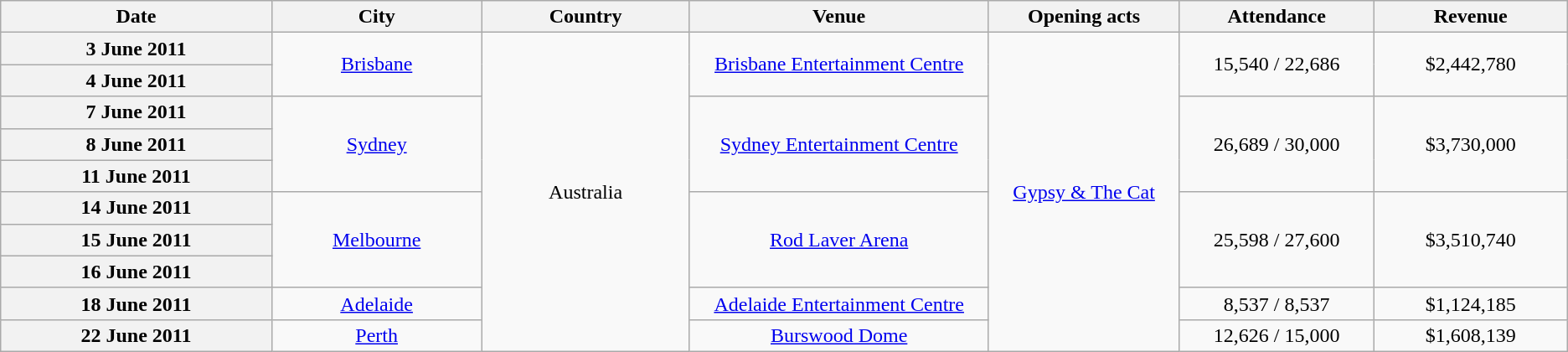<table class="wikitable plainrowheaders" style="text-align:center;">
<tr>
<th scope="col" style="width:15em;">Date</th>
<th scope="col" style="width:11em;">City</th>
<th scope="col" style="width:11em;">Country</th>
<th scope="col" style="width:16em;">Venue</th>
<th scope="col" style="width:10em;">Opening acts</th>
<th scope="col" style="width:10em;">Attendance</th>
<th scope="col" style="width:10em;">Revenue</th>
</tr>
<tr>
<th scope="row">3 June 2011</th>
<td rowspan="2"><a href='#'>Brisbane</a></td>
<td rowspan="10">Australia</td>
<td rowspan="2"><a href='#'>Brisbane Entertainment Centre</a></td>
<td rowspan="10"><a href='#'>Gypsy & The Cat</a></td>
<td rowspan="2">15,540 / 22,686</td>
<td rowspan="2">$2,442,780</td>
</tr>
<tr>
<th scope="row">4 June 2011</th>
</tr>
<tr>
<th scope="row">7 June 2011</th>
<td rowspan="3"><a href='#'>Sydney</a></td>
<td rowspan="3"><a href='#'>Sydney Entertainment Centre</a></td>
<td rowspan="3">26,689 / 30,000</td>
<td rowspan="3">$3,730,000</td>
</tr>
<tr>
<th scope="row">8 June 2011</th>
</tr>
<tr>
<th scope="row">11 June 2011</th>
</tr>
<tr>
<th scope="row">14 June 2011</th>
<td rowspan="3"><a href='#'>Melbourne</a></td>
<td rowspan="3"><a href='#'>Rod Laver Arena</a></td>
<td rowspan="3">25,598 / 27,600</td>
<td rowspan="3">$3,510,740</td>
</tr>
<tr>
<th scope="row">15 June 2011</th>
</tr>
<tr>
<th scope="row">16 June 2011</th>
</tr>
<tr>
<th scope="row">18 June 2011</th>
<td><a href='#'>Adelaide</a></td>
<td><a href='#'>Adelaide Entertainment Centre</a></td>
<td>8,537 / 8,537</td>
<td>$1,124,185</td>
</tr>
<tr>
<th scope="row">22 June 2011</th>
<td><a href='#'>Perth</a></td>
<td><a href='#'>Burswood Dome</a></td>
<td>12,626 / 15,000</td>
<td>$1,608,139</td>
</tr>
</table>
